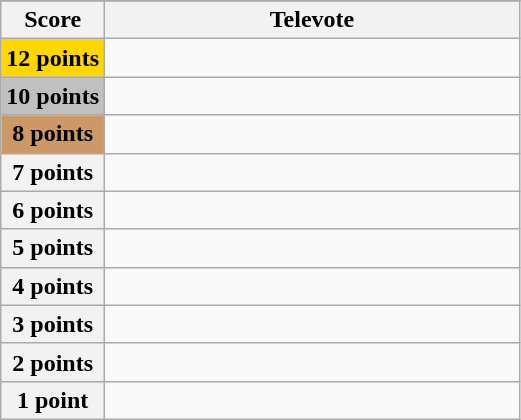<table class="wikitable">
<tr>
</tr>
<tr>
<th scope="col" width="20%">Score</th>
<th scope="col" width="80%">Televote</th>
</tr>
<tr>
<th scope="row" style="Background:gold">12 points</th>
<td></td>
</tr>
<tr>
<th scope="row" style="background:silver">10 points</th>
<td></td>
</tr>
<tr>
<th scope="row" style="background:#CC9966">8 points</th>
<td></td>
</tr>
<tr>
<th scope="row">7 points</th>
<td></td>
</tr>
<tr>
<th scope="row">6 points</th>
<td></td>
</tr>
<tr>
<th scope="row">5 points</th>
<td></td>
</tr>
<tr>
<th scope="row">4 points</th>
<td></td>
</tr>
<tr>
<th scope="row">3 points</th>
<td></td>
</tr>
<tr>
<th scope="row">2 points</th>
<td></td>
</tr>
<tr>
<th scope="row">1 point</th>
<td></td>
</tr>
</table>
